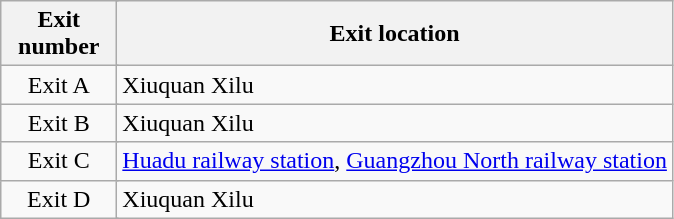<table class="wikitable">
<tr>
<th style="width:70px" colspan="2">Exit number</th>
<th>Exit location</th>
</tr>
<tr>
<td align="center" colspan="2">Exit A</td>
<td>Xiuquan Xilu</td>
</tr>
<tr>
<td align="center" colspan="2">Exit B</td>
<td>Xiuquan Xilu</td>
</tr>
<tr>
<td align="center" colspan="2">Exit C</td>
<td><a href='#'>Huadu railway station</a>, <a href='#'>Guangzhou North railway station</a></td>
</tr>
<tr>
<td align="center" colspan="2">Exit D</td>
<td>Xiuquan Xilu</td>
</tr>
</table>
